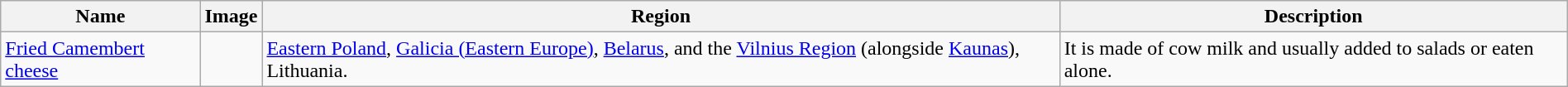<table class="wikitable sortable" style="width:100%">
<tr>
<th>Name</th>
<th class="unsortable">Image</th>
<th>Region</th>
<th>Description</th>
</tr>
<tr>
<td><a href='#'>Fried Camembert cheese</a></td>
<td></td>
<td><a href='#'>Eastern Poland</a>, <a href='#'>Galicia (Eastern Europe)</a>, <a href='#'>Belarus</a>, and the <a href='#'>Vilnius Region</a> (alongside <a href='#'>Kaunas</a>), Lithuania.</td>
<td>It is made of cow milk and usually added to salads or eaten alone. </td>
</tr>
</table>
